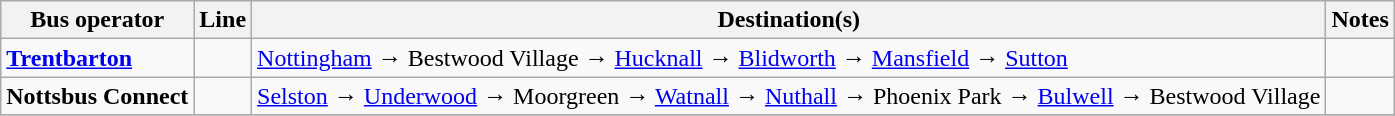<table class="wikitable">
<tr>
<th>Bus operator</th>
<th>Line</th>
<th>Destination(s)</th>
<th>Notes</th>
</tr>
<tr>
<td rowspan="1"><strong><a href='#'>Trentbarton</a></strong></td>
<td><strong></strong></td>
<td><a href='#'>Nottingham</a> → Bestwood Village → <a href='#'>Hucknall</a> → <a href='#'>Blidworth</a> → <a href='#'>Mansfield</a> → <a href='#'>Sutton</a></td>
<td></td>
</tr>
<tr>
<td rowspan="1"><strong>Nottsbus Connect</strong></td>
<td><strong></strong></td>
<td><a href='#'>Selston</a> → <a href='#'>Underwood</a> → Moorgreen → <a href='#'>Watnall</a> → <a href='#'>Nuthall</a> → Phoenix Park → <a href='#'>Bulwell</a> → Bestwood Village</td>
<td></td>
</tr>
<tr>
</tr>
</table>
